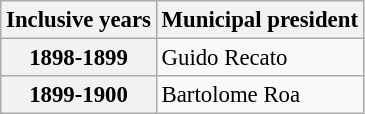<table class="wikitable collapsible autocollapse" style="font-size:95%">
<tr>
<th scope="col">Inclusive years</th>
<th scope="col">Municipal president</th>
</tr>
<tr>
<th scope="row">1898-1899</th>
<td>Guido Recato </td>
</tr>
<tr>
<th scope="row">1899-1900</th>
<td>Bartolome Roa </td>
</tr>
</table>
